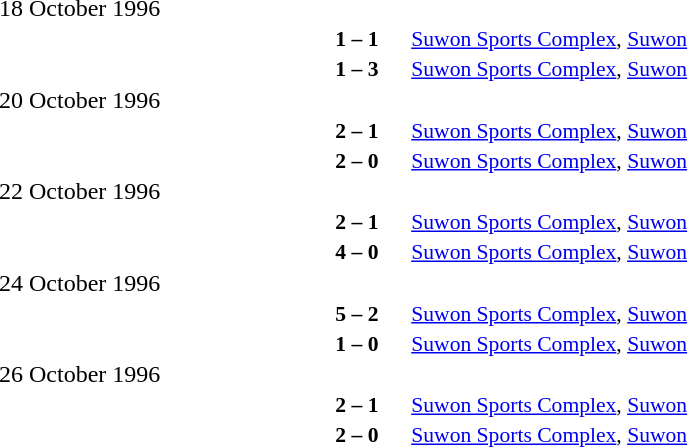<table width=50% cellspacing=1>
<tr>
<td>18 October 1996</td>
</tr>
<tr style=font-size:90%>
<td align=right><strong></strong></td>
<td align=center><strong>1 – 1</strong></td>
<td><strong></strong></td>
<td><a href='#'>Suwon Sports Complex</a>, <a href='#'>Suwon</a></td>
</tr>
<tr style=font-size:90%>
<td align=right><strong></strong></td>
<td align=center><strong>1 – 3</strong></td>
<td><strong></strong></td>
<td><a href='#'>Suwon Sports Complex</a>, <a href='#'>Suwon</a></td>
</tr>
<tr>
<td>20 October 1996</td>
</tr>
<tr style=font-size:90%>
<td align=right><strong></strong></td>
<td align=center><strong>2 – 1</strong></td>
<td><strong></strong></td>
<td><a href='#'>Suwon Sports Complex</a>, <a href='#'>Suwon</a></td>
</tr>
<tr style=font-size:90%>
<td align=right><strong></strong></td>
<td align=center><strong>2 – 0</strong></td>
<td><strong></strong></td>
<td><a href='#'>Suwon Sports Complex</a>, <a href='#'>Suwon</a></td>
</tr>
<tr>
<td>22 October 1996</td>
</tr>
<tr style=font-size:90%>
<td align=right><strong></strong></td>
<td align=center><strong>2 – 1</strong></td>
<td><strong></strong></td>
<td><a href='#'>Suwon Sports Complex</a>, <a href='#'>Suwon</a></td>
</tr>
<tr style=font-size:90%>
<td align=right><strong></strong></td>
<td align=center><strong>4 – 0</strong></td>
<td><strong></strong></td>
<td><a href='#'>Suwon Sports Complex</a>, <a href='#'>Suwon</a></td>
</tr>
<tr>
<td>24 October 1996</td>
</tr>
<tr style=font-size:90%>
<td align=right><strong></strong></td>
<td align=center><strong>5 – 2</strong></td>
<td><strong></strong></td>
<td><a href='#'>Suwon Sports Complex</a>, <a href='#'>Suwon</a></td>
</tr>
<tr style=font-size:90%>
<td align=right><strong></strong></td>
<td align=center><strong>1 – 0</strong></td>
<td><strong></strong></td>
<td><a href='#'>Suwon Sports Complex</a>, <a href='#'>Suwon</a></td>
</tr>
<tr>
<td>26 October 1996</td>
</tr>
<tr style=font-size:90%>
<td align=right><strong></strong></td>
<td align=center><strong>2 – 1</strong></td>
<td><strong></strong></td>
<td><a href='#'>Suwon Sports Complex</a>, <a href='#'>Suwon</a></td>
</tr>
<tr style=font-size:90%>
<td align=right><strong></strong></td>
<td align=center><strong>2 – 0</strong></td>
<td><strong></strong></td>
<td><a href='#'>Suwon Sports Complex</a>, <a href='#'>Suwon</a></td>
</tr>
</table>
